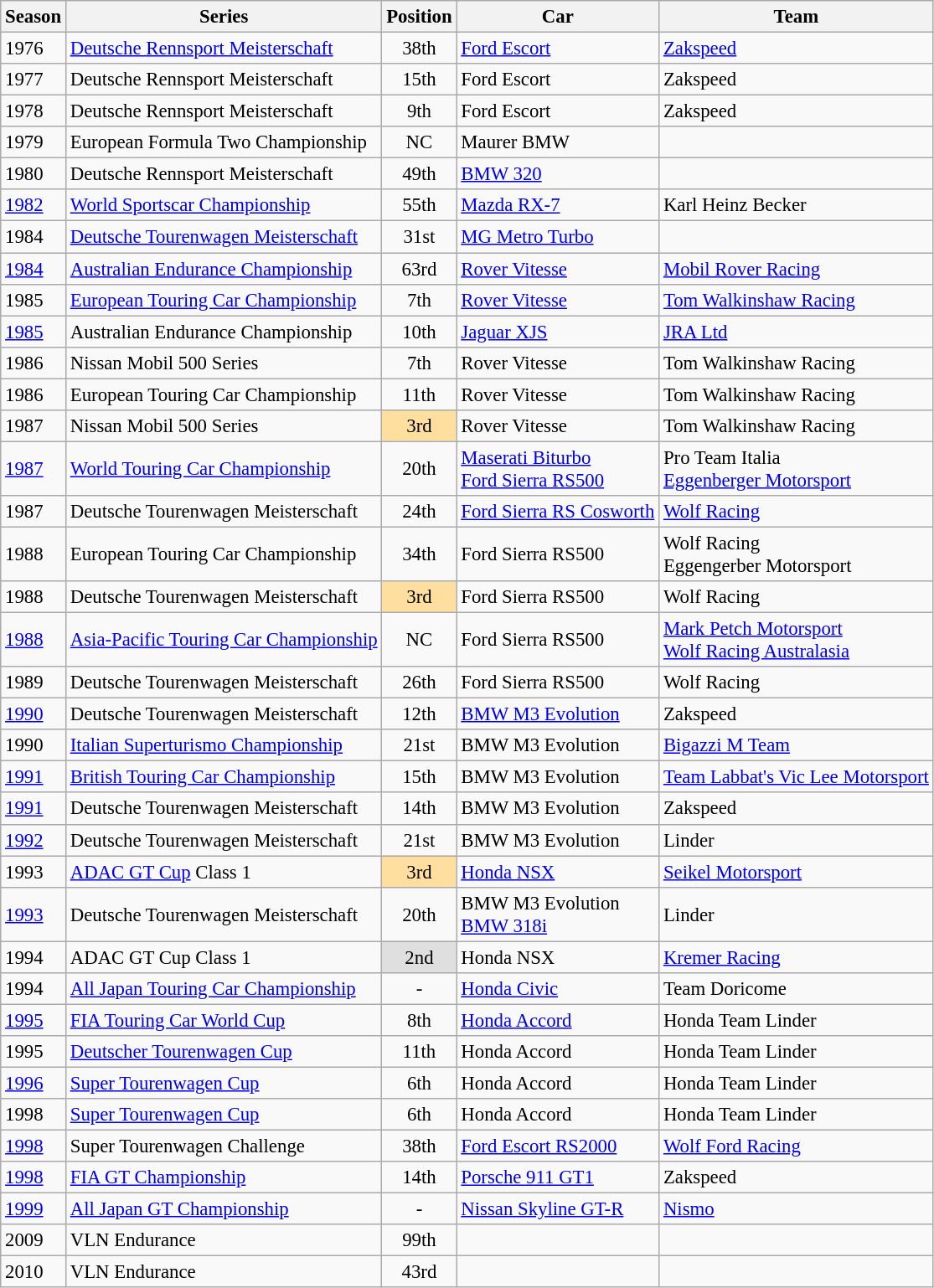<table class="wikitable" style="font-size: 95%;">
<tr>
<th>Season</th>
<th>Series</th>
<th>Position</th>
<th>Car</th>
<th>Team</th>
</tr>
<tr>
<td>1976</td>
<td><a href='#'>Deutsche Rennsport Meisterschaft</a></td>
<td align="center">38th</td>
<td><a href='#'>Ford Escort</a></td>
<td><a href='#'>Zakspeed</a></td>
</tr>
<tr>
<td>1977</td>
<td>Deutsche Rennsport Meisterschaft</td>
<td align="center">15th</td>
<td>Ford Escort</td>
<td>Zakspeed</td>
</tr>
<tr>
<td>1978</td>
<td>Deutsche Rennsport Meisterschaft</td>
<td align="center">9th</td>
<td>Ford Escort</td>
<td>Zakspeed</td>
</tr>
<tr>
<td>1979</td>
<td>European Formula Two Championship</td>
<td align="center">NC</td>
<td>Maurer BMW</td>
<td></td>
</tr>
<tr>
<td>1980</td>
<td>Deutsche Rennsport Meisterschaft</td>
<td align="center">49th</td>
<td><a href='#'>BMW 320</a></td>
<td></td>
</tr>
<tr>
<td><a href='#'>1982</a></td>
<td><a href='#'>World Sportscar Championship</a></td>
<td align="center">55th</td>
<td><a href='#'>Mazda RX-7</a></td>
<td>Karl Heinz Becker</td>
</tr>
<tr>
<td>1984</td>
<td><a href='#'>Deutsche Tourenwagen Meisterschaft</a></td>
<td align="center">31st</td>
<td><a href='#'>MG Metro Turbo</a></td>
<td></td>
</tr>
<tr>
<td><a href='#'>1984</a></td>
<td><a href='#'>Australian Endurance Championship</a></td>
<td align="center">63rd</td>
<td><a href='#'>Rover Vitesse</a></td>
<td><a href='#'>Mobil Rover Racing</a></td>
</tr>
<tr>
<td>1985</td>
<td><a href='#'>European Touring Car Championship</a></td>
<td align="center">7th</td>
<td><a href='#'>Rover Vitesse</a></td>
<td><a href='#'>Tom Walkinshaw Racing</a></td>
</tr>
<tr>
<td><a href='#'>1985</a></td>
<td>Australian Endurance Championship</td>
<td align="center">10th</td>
<td><a href='#'>Jaguar XJS</a></td>
<td><a href='#'>JRA Ltd</a></td>
</tr>
<tr>
<td>1986</td>
<td>Nissan Mobil 500 Series</td>
<td align="center">7th</td>
<td>Rover Vitesse</td>
<td>Tom Walkinshaw Racing</td>
</tr>
<tr>
<td>1986</td>
<td>European Touring Car Championship</td>
<td align="center">11th</td>
<td>Rover Vitesse</td>
<td>Tom Walkinshaw Racing</td>
</tr>
<tr>
<td>1987</td>
<td>Nissan Mobil 500 Series</td>
<td style="text-align:center; background:#ffdf9f;">3rd</td>
<td>Rover Vitesse</td>
<td>Tom Walkinshaw Racing</td>
</tr>
<tr>
<td><a href='#'>1987</a></td>
<td><a href='#'>World Touring Car Championship</a></td>
<td align="center">20th</td>
<td><a href='#'>Maserati Biturbo</a><br><a href='#'>Ford Sierra RS500</a></td>
<td>Pro Team Italia<br><a href='#'>Eggenberger Motorsport</a></td>
</tr>
<tr>
<td>1987</td>
<td>Deutsche Tourenwagen Meisterschaft</td>
<td align="center">24th</td>
<td><a href='#'>Ford Sierra RS Cosworth</a></td>
<td><a href='#'>Wolf Racing</a></td>
</tr>
<tr>
<td>1988</td>
<td>European Touring Car Championship</td>
<td align="center">34th</td>
<td>Ford Sierra RS500</td>
<td>Wolf Racing<br>Eggengerber Motorsport</td>
</tr>
<tr>
<td>1988</td>
<td>Deutsche Tourenwagen Meisterschaft</td>
<td style="text-align:center; background:#ffdf9f;">3rd</td>
<td>Ford Sierra RS500</td>
<td>Wolf Racing</td>
</tr>
<tr>
<td><a href='#'>1988</a></td>
<td><a href='#'>Asia-Pacific Touring Car Championship</a></td>
<td align="center">NC</td>
<td>Ford Sierra RS500</td>
<td><a href='#'>Mark Petch Motorsport</a><br><a href='#'>Wolf Racing Australasia</a></td>
</tr>
<tr>
<td>1989</td>
<td>Deutsche Tourenwagen Meisterschaft</td>
<td align="center">26th</td>
<td>Ford Sierra RS500</td>
<td>Wolf Racing</td>
</tr>
<tr>
<td><a href='#'>1990</a></td>
<td>Deutsche Tourenwagen Meisterschaft</td>
<td align="center">12th</td>
<td><a href='#'>BMW M3 Evolution</a></td>
<td>Zakspeed</td>
</tr>
<tr>
<td>1990</td>
<td><a href='#'>Italian Superturismo Championship</a></td>
<td align="center">21st</td>
<td>BMW M3 Evolution</td>
<td><a href='#'>Bigazzi M Team</a></td>
</tr>
<tr>
<td><a href='#'>1991</a></td>
<td><a href='#'>British Touring Car Championship</a></td>
<td align="center">15th</td>
<td>BMW M3 Evolution</td>
<td><a href='#'>Team Labbat's Vic Lee Motorsport</a></td>
</tr>
<tr>
<td><a href='#'>1991</a></td>
<td>Deutsche Tourenwagen Meisterschaft</td>
<td align="center">14th</td>
<td>BMW M3 Evolution</td>
<td>Zakspeed</td>
</tr>
<tr>
<td><a href='#'>1992</a></td>
<td>Deutsche Tourenwagen Meisterschaft</td>
<td align="center">21st</td>
<td>BMW M3 Evolution</td>
<td>Linder</td>
</tr>
<tr>
<td>1993</td>
<td><a href='#'>ADAC GT Cup</a> Class 1</td>
<td style="text-align:center; background:#ffdf9f;">3rd</td>
<td><a href='#'>Honda NSX</a></td>
<td><a href='#'>Seikel Motorsport</a></td>
</tr>
<tr>
<td><a href='#'>1993</a></td>
<td>Deutsche Tourenwagen Meisterschaft</td>
<td align="center">20th</td>
<td>BMW M3 Evolution<br><a href='#'>BMW 318i</a></td>
<td>Linder</td>
</tr>
<tr>
<td>1994</td>
<td>ADAC GT Cup Class 1</td>
<td style="text-align:center; background:#dfdfdf;">2nd</td>
<td>Honda NSX</td>
<td><a href='#'>Kremer Racing</a></td>
</tr>
<tr>
<td>1994</td>
<td><a href='#'>All Japan Touring Car Championship</a></td>
<td align="center">-</td>
<td><a href='#'>Honda Civic</a></td>
<td>Team Doricome</td>
</tr>
<tr>
<td><a href='#'>1995</a></td>
<td><a href='#'>FIA Touring Car World Cup</a></td>
<td align="center">8th</td>
<td><a href='#'>Honda Accord</a></td>
<td>Honda Team Linder</td>
</tr>
<tr>
<td>1995</td>
<td><a href='#'>Deutscher Tourenwagen Cup</a></td>
<td align="center">11th</td>
<td>Honda Accord</td>
<td>Honda Team Linder</td>
</tr>
<tr>
<td><a href='#'>1996</a></td>
<td><a href='#'>Super Tourenwagen Cup</a></td>
<td align="center">6th</td>
<td>Honda Accord</td>
<td>Honda Team Linder</td>
</tr>
<tr>
<td>1998</td>
<td><a href='#'>Super Tourenwagen Cup</a></td>
<td align="center">6th</td>
<td>Honda Accord</td>
<td>Honda Team Linder</td>
</tr>
<tr>
<td><a href='#'>1998</a></td>
<td>Super Tourenwagen Challenge</td>
<td align="center">38th</td>
<td><a href='#'>Ford Escort RS2000</a></td>
<td><a href='#'>Wolf Ford Racing</a></td>
</tr>
<tr>
<td><a href='#'>1998</a></td>
<td><a href='#'>FIA GT Championship</a></td>
<td align="center">14th</td>
<td><a href='#'>Porsche 911 GT1</a></td>
<td>Zakspeed</td>
</tr>
<tr>
<td><a href='#'>1999</a></td>
<td><a href='#'>All Japan GT Championship</a></td>
<td align="center">-</td>
<td><a href='#'>Nissan Skyline GT-R</a></td>
<td><a href='#'>Nismo</a></td>
</tr>
<tr>
<td>2009</td>
<td>VLN Endurance</td>
<td align="center">99th</td>
<td></td>
<td></td>
</tr>
<tr>
<td>2010</td>
<td>VLN Endurance</td>
<td align="center">43rd</td>
<td></td>
<td></td>
</tr>
</table>
